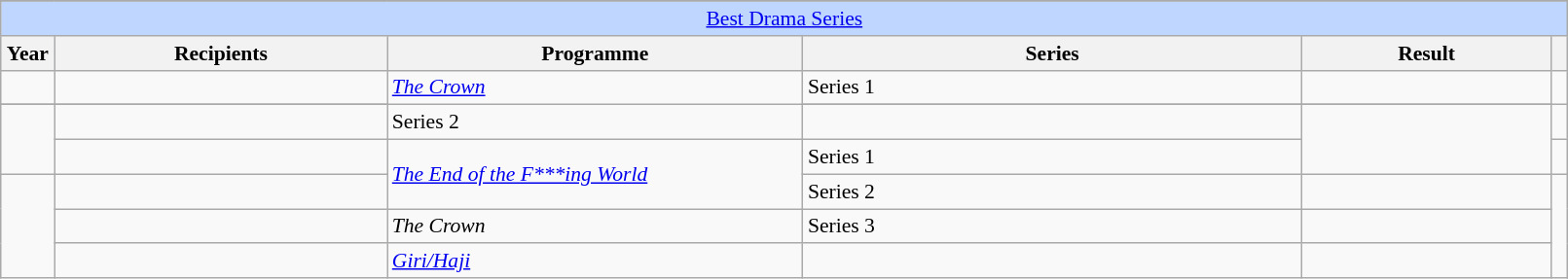<table class="wikitable plainrowheaders" style="font-size: 90%" width=85%>
<tr>
</tr>
<tr ---- bgcolor="#bfd7ff">
<td colspan=6 align=center><a href='#'>Best Drama Series</a></td>
</tr>
<tr ---- bgcolor="#ebf5ff">
<th scope="col" style="width:2%;">Year</th>
<th scope="col" style="width:20%;">Recipients</th>
<th scope="col" style="width:25%;">Programme</th>
<th scope="col" style="width:30%;">Series</th>
<th scope="col" style="width:15%;">Result</th>
<th scope="col" class="unsortable" style="width:1%;"></th>
</tr>
<tr>
<td></td>
<td></td>
<td rowspan="2"><em><a href='#'>The Crown</a></em></td>
<td>Series 1</td>
<td></td>
<td></td>
</tr>
<tr>
</tr>
<tr>
<td rowspan="2"></td>
<td></td>
<td>Series 2</td>
<td></td>
<td rowspan="2"></td>
</tr>
<tr>
<td></td>
<td rowspan="2"><em><a href='#'>The End of the F***ing World</a></em></td>
<td>Series 1</td>
<td></td>
</tr>
<tr>
<td rowspan="3"></td>
<td></td>
<td>Series 2</td>
<td></td>
<td rowspan="3"></td>
</tr>
<tr>
<td></td>
<td><em>The Crown</em></td>
<td>Series 3</td>
<td></td>
</tr>
<tr>
<td></td>
<td><em><a href='#'>Giri/Haji</a></em></td>
<td></td>
<td></td>
</tr>
</table>
